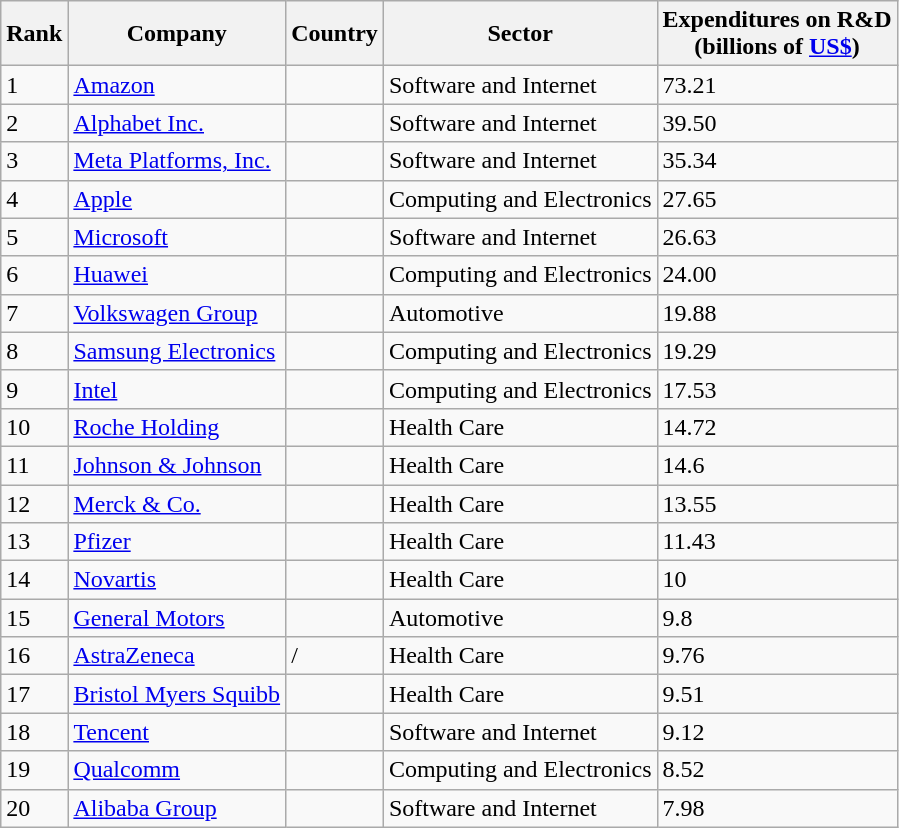<table class="wikitable sortable">
<tr>
<th>Rank</th>
<th>Company</th>
<th>Country</th>
<th>Sector</th>
<th>Expenditures on R&D <br>(billions of <a href='#'>US$</a>)</th>
</tr>
<tr>
<td>1</td>
<td><a href='#'>Amazon</a></td>
<td></td>
<td>Software and Internet</td>
<td>73.21</td>
</tr>
<tr>
<td>2</td>
<td><a href='#'>Alphabet Inc.</a></td>
<td></td>
<td>Software and Internet</td>
<td>39.50</td>
</tr>
<tr>
<td>3</td>
<td><a href='#'>Meta Platforms, Inc.</a></td>
<td></td>
<td>Software and Internet</td>
<td>35.34</td>
</tr>
<tr>
<td>4</td>
<td><a href='#'>Apple</a></td>
<td></td>
<td>Computing and Electronics</td>
<td>27.65</td>
</tr>
<tr>
<td>5</td>
<td><a href='#'>Microsoft</a></td>
<td></td>
<td>Software and Internet</td>
<td>26.63</td>
</tr>
<tr>
<td>6</td>
<td><a href='#'>Huawei</a></td>
<td></td>
<td>Computing and Electronics</td>
<td>24.00</td>
</tr>
<tr>
<td>7</td>
<td><a href='#'>Volkswagen Group</a></td>
<td></td>
<td>Automotive</td>
<td>19.88</td>
</tr>
<tr>
<td>8</td>
<td><a href='#'>Samsung Electronics</a></td>
<td></td>
<td>Computing and Electronics</td>
<td>19.29</td>
</tr>
<tr>
<td>9</td>
<td><a href='#'>Intel</a></td>
<td></td>
<td>Computing and Electronics</td>
<td>17.53</td>
</tr>
<tr>
<td>10</td>
<td><a href='#'>Roche Holding</a></td>
<td></td>
<td>Health Care</td>
<td>14.72</td>
</tr>
<tr>
<td>11</td>
<td><a href='#'>Johnson & Johnson</a></td>
<td></td>
<td>Health Care</td>
<td>14.6</td>
</tr>
<tr>
<td>12</td>
<td><a href='#'>Merck & Co.</a></td>
<td></td>
<td>Health Care</td>
<td>13.55</td>
</tr>
<tr>
<td>13</td>
<td><a href='#'>Pfizer</a></td>
<td></td>
<td>Health Care</td>
<td>11.43</td>
</tr>
<tr>
<td>14</td>
<td><a href='#'>Novartis</a></td>
<td></td>
<td>Health Care</td>
<td>10</td>
</tr>
<tr>
<td>15</td>
<td><a href='#'>General Motors</a></td>
<td></td>
<td>Automotive</td>
<td>9.8</td>
</tr>
<tr>
<td>16</td>
<td><a href='#'>AstraZeneca</a></td>
<td>/</td>
<td>Health Care</td>
<td>9.76</td>
</tr>
<tr>
<td>17</td>
<td><a href='#'>Bristol Myers Squibb</a></td>
<td></td>
<td>Health Care</td>
<td>9.51</td>
</tr>
<tr>
<td>18</td>
<td><a href='#'>Tencent</a></td>
<td></td>
<td>Software and Internet</td>
<td>9.12</td>
</tr>
<tr>
<td>19</td>
<td><a href='#'>Qualcomm</a></td>
<td></td>
<td>Computing and Electronics</td>
<td>8.52</td>
</tr>
<tr>
<td>20</td>
<td><a href='#'>Alibaba Group</a></td>
<td></td>
<td>Software and Internet</td>
<td>7.98</td>
</tr>
</table>
